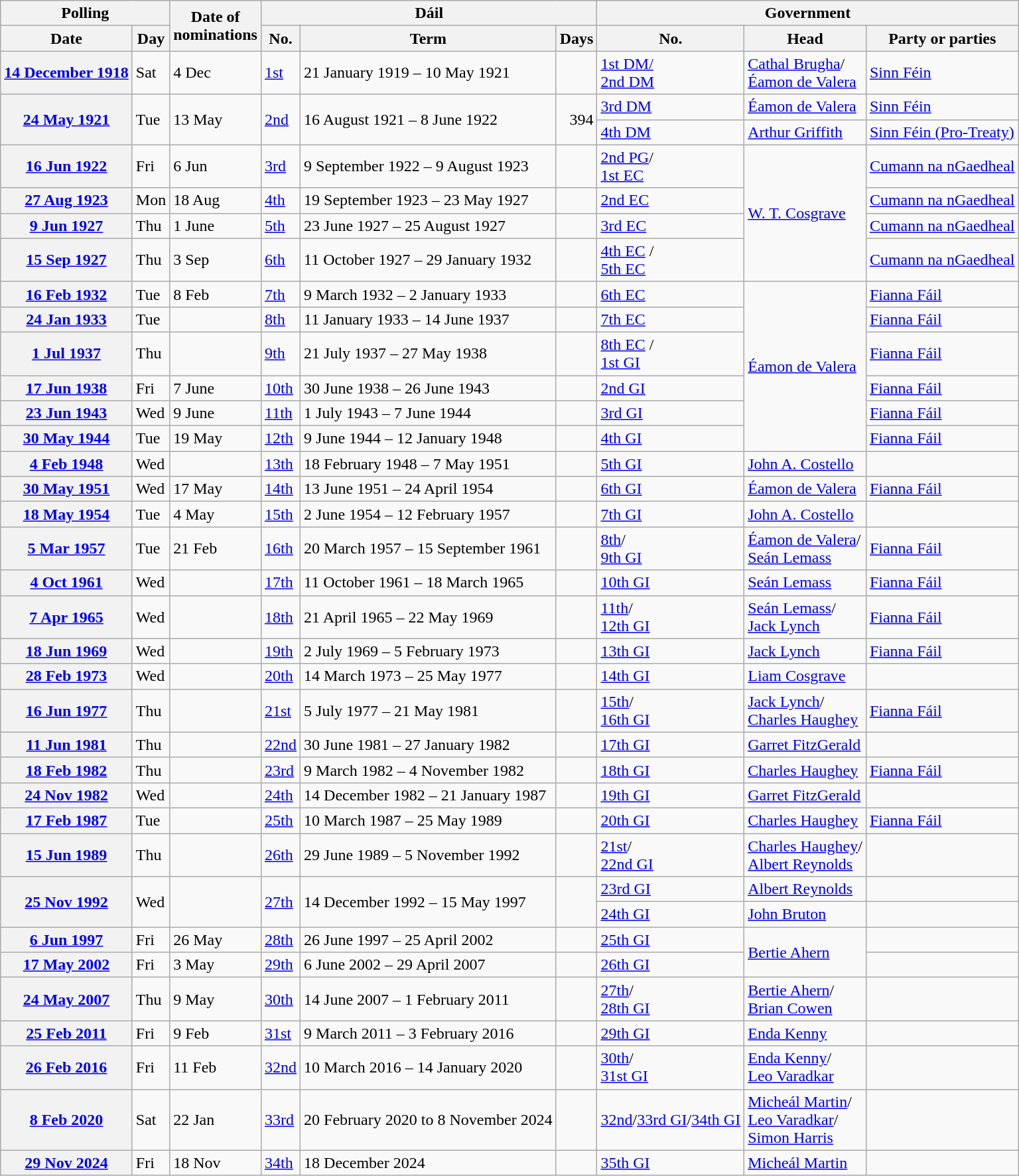<table class="wikitable sortable">
<tr>
<th scope="col" colspan="2">Polling</th>
<th scope="col" rowspan="2" class="unsortable">Date of<br>nominations</th>
<th scope="col" colspan="3">Dáil</th>
<th scope="col" colspan="3">Government</th>
</tr>
<tr>
<th scope="col" data-sort-type="date">Date</th>
<th scope="col">Day<br></th>
<th scope="col" data-sort-type="number">No.</th>
<th scope="col" class="unsortable">Term</th>
<th scope="col" data-sort-type="number">Days</th>
<th scope="col" class="unsortable">No.</th>
<th scope="col">Head</th>
<th scope="col">Party or parties</th>
</tr>
<tr>
<th scope="row"><a href='#'>14 December 1918</a><br></th>
<td>Sat</td>
<td>4 Dec</td>
<td><a href='#'>1st</a></td>
<td>21 January 1919 – 10 May 1921</td>
<td align=right></td>
<td><a href='#'>1st DM/<br>2nd DM</a></td>
<td><a href='#'>Cathal Brugha</a>/<br><a href='#'>Éamon de Valera</a></td>
<td> <a href='#'>Sinn Féin</a></td>
</tr>
<tr>
<th rowspan=2 scope="row"><a href='#'>24 May 1921</a></th>
<td rowspan=2>Tue</td>
<td rowspan=2>13 May</td>
<td rowspan=2><a href='#'>2nd</a></td>
<td rowspan=2>16 August 1921 – 8 June 1922</td>
<td align=right rowspan=2>394</td>
<td><a href='#'>3rd DM</a></td>
<td><a href='#'>Éamon de Valera</a></td>
<td> <a href='#'>Sinn Féin</a></td>
</tr>
<tr>
<td><a href='#'>4th DM</a></td>
<td><a href='#'>Arthur Griffith</a></td>
<td> <a href='#'>Sinn Féin (Pro-Treaty)</a></td>
</tr>
<tr>
<th scope="row"><a href='#'>16 Jun 1922</a><br></th>
<td>Fri</td>
<td>6 Jun</td>
<td><a href='#'>3rd</a></td>
<td>9 September 1922 – 9 August 1923</td>
<td align=right></td>
<td><a href='#'>2nd PG</a>/<br><a href='#'>1st EC</a></td>
<td rowspan=4><a href='#'>W. T. Cosgrave</a></td>
<td> <a href='#'>Cumann na nGaedheal</a></td>
</tr>
<tr>
<th scope="row"><a href='#'>27 Aug 1923</a></th>
<td>Mon</td>
<td>18 Aug</td>
<td><a href='#'>4th</a></td>
<td>19 September 1923 – 23 May 1927</td>
<td align=right></td>
<td><a href='#'>2nd EC</a></td>
<td> <a href='#'>Cumann na nGaedheal</a></td>
</tr>
<tr>
<th scope="row"><a href='#'>9 Jun 1927</a></th>
<td>Thu</td>
<td>1 June</td>
<td><a href='#'>5th</a></td>
<td>23 June 1927 – 25 August 1927</td>
<td align=right></td>
<td><a href='#'>3rd EC</a></td>
<td> <a href='#'>Cumann na nGaedheal</a></td>
</tr>
<tr>
<th scope="row"><a href='#'>15 Sep 1927</a></th>
<td>Thu</td>
<td>3 Sep</td>
<td><a href='#'>6th</a></td>
<td>11 October 1927 – 29 January 1932</td>
<td align=right></td>
<td><a href='#'>4th EC</a> /<br><a href='#'>5th EC</a></td>
<td> <a href='#'>Cumann na nGaedheal</a></td>
</tr>
<tr>
<th scope="row"><a href='#'>16 Feb 1932</a></th>
<td>Tue</td>
<td>8 Feb</td>
<td><a href='#'>7th</a></td>
<td>9 March 1932 – 2 January 1933</td>
<td align=right></td>
<td><a href='#'>6th EC</a></td>
<td rowspan=6><a href='#'>Éamon de Valera</a></td>
<td> <a href='#'>Fianna Fáil</a></td>
</tr>
<tr>
<th scope="row"><a href='#'>24 Jan 1933</a></th>
<td>Tue</td>
<td></td>
<td><a href='#'>8th</a></td>
<td>11 January 1933 – 14 June 1937</td>
<td align=right></td>
<td><a href='#'>7th EC</a></td>
<td> <a href='#'>Fianna Fáil</a></td>
</tr>
<tr>
<th scope="row"><a href='#'>1 Jul 1937</a></th>
<td>Thu</td>
<td></td>
<td><a href='#'>9th</a></td>
<td>21 July 1937 – 27 May 1938</td>
<td align=right></td>
<td><a href='#'>8th EC</a> /<br><a href='#'>1st GI</a></td>
<td> <a href='#'>Fianna Fáil</a></td>
</tr>
<tr>
<th scope="row"><a href='#'>17 Jun 1938</a></th>
<td>Fri</td>
<td>7 June</td>
<td><a href='#'>10th</a></td>
<td>30 June 1938 – 26 June 1943</td>
<td align=right></td>
<td><a href='#'>2nd GI</a></td>
<td> <a href='#'>Fianna Fáil</a></td>
</tr>
<tr>
<th scope="row"><a href='#'>23 Jun 1943</a></th>
<td>Wed</td>
<td>9 June</td>
<td><a href='#'>11th</a></td>
<td>1 July 1943 – 7 June 1944</td>
<td align=right></td>
<td><a href='#'>3rd GI</a></td>
<td> <a href='#'>Fianna Fáil</a></td>
</tr>
<tr>
<th scope="row"><a href='#'>30 May 1944</a></th>
<td>Tue</td>
<td>19 May</td>
<td><a href='#'>12th</a></td>
<td>9 June 1944 – 12 January 1948</td>
<td align=right></td>
<td><a href='#'>4th GI</a></td>
<td> <a href='#'>Fianna Fáil</a></td>
</tr>
<tr>
<th><a href='#'>4 Feb 1948</a></th>
<td>Wed</td>
<td></td>
<td><a href='#'>13th</a></td>
<td>18 February 1948 – 7 May 1951</td>
<td align=right></td>
<td><a href='#'>5th GI</a></td>
<td><a href='#'>John A. Costello</a></td>
<td></td>
</tr>
<tr>
<th scope="row"><a href='#'>30 May 1951</a></th>
<td>Wed</td>
<td>17 May</td>
<td><a href='#'>14th</a></td>
<td>13 June 1951 – 24 April 1954</td>
<td align=right></td>
<td><a href='#'>6th GI</a></td>
<td><a href='#'>Éamon de Valera</a></td>
<td> <a href='#'>Fianna Fáil</a></td>
</tr>
<tr>
<th><a href='#'>18 May 1954</a></th>
<td>Tue</td>
<td>4 May</td>
<td><a href='#'>15th</a></td>
<td>2 June 1954 – 12 February 1957</td>
<td align=right></td>
<td><a href='#'>7th GI</a></td>
<td><a href='#'>John A. Costello</a></td>
<td></td>
</tr>
<tr>
<th scope="row"><a href='#'>5 Mar 1957</a></th>
<td>Tue</td>
<td>21 Feb</td>
<td><a href='#'>16th</a></td>
<td>20 March 1957 – 15 September 1961</td>
<td align=right></td>
<td><a href='#'>8th</a>/<br><a href='#'>9th GI</a></td>
<td><a href='#'>Éamon de Valera</a>/<br><a href='#'>Seán Lemass</a></td>
<td> <a href='#'>Fianna Fáil</a></td>
</tr>
<tr>
<th scope="row"><a href='#'>4 Oct 1961</a></th>
<td>Wed</td>
<td></td>
<td><a href='#'>17th</a></td>
<td>11 October 1961 – 18 March 1965</td>
<td align=right></td>
<td><a href='#'>10th GI</a></td>
<td><a href='#'>Seán Lemass</a></td>
<td> <a href='#'>Fianna Fáil</a></td>
</tr>
<tr>
<th scope="row"><a href='#'>7 Apr 1965</a></th>
<td>Wed</td>
<td></td>
<td><a href='#'>18th</a></td>
<td>21 April 1965 – 22 May 1969</td>
<td align=right></td>
<td><a href='#'>11th</a>/<br><a href='#'>12th GI</a></td>
<td><a href='#'>Seán Lemass</a>/<br><a href='#'>Jack Lynch</a></td>
<td> <a href='#'>Fianna Fáil</a></td>
</tr>
<tr>
<th scope="row"><a href='#'>18 Jun 1969</a></th>
<td>Wed</td>
<td></td>
<td><a href='#'>19th</a></td>
<td>2 July 1969 – 5 February 1973</td>
<td align=right></td>
<td><a href='#'>13th GI</a></td>
<td><a href='#'>Jack Lynch</a></td>
<td> <a href='#'>Fianna Fáil</a></td>
</tr>
<tr>
<th><a href='#'>28 Feb 1973</a></th>
<td>Wed</td>
<td></td>
<td><a href='#'>20th</a></td>
<td>14 March 1973 – 25 May 1977</td>
<td align=right></td>
<td><a href='#'>14th GI</a></td>
<td><a href='#'>Liam Cosgrave</a></td>
<td></td>
</tr>
<tr>
<th scope="row"><a href='#'>16 Jun 1977</a></th>
<td>Thu</td>
<td></td>
<td><a href='#'>21st</a></td>
<td>5 July 1977 – 21 May 1981</td>
<td align=right></td>
<td><a href='#'>15th</a>/<br><a href='#'>16th GI</a></td>
<td><a href='#'>Jack Lynch</a>/<br><a href='#'>Charles Haughey</a></td>
<td> <a href='#'>Fianna Fáil</a></td>
</tr>
<tr>
<th><a href='#'>11 Jun 1981</a></th>
<td>Thu</td>
<td></td>
<td><a href='#'>22nd</a></td>
<td>30 June 1981 – 27 January 1982</td>
<td align=right></td>
<td><a href='#'>17th GI</a></td>
<td><a href='#'>Garret FitzGerald</a></td>
<td></td>
</tr>
<tr>
<th scope="row"><a href='#'>18 Feb 1982</a></th>
<td>Thu</td>
<td></td>
<td><a href='#'>23rd</a></td>
<td>9 March 1982 – 4 November 1982</td>
<td align=right></td>
<td><a href='#'>18th GI</a></td>
<td><a href='#'>Charles Haughey</a></td>
<td> <a href='#'>Fianna Fáil</a></td>
</tr>
<tr>
<th><a href='#'>24 Nov 1982</a></th>
<td>Wed</td>
<td></td>
<td><a href='#'>24th</a></td>
<td>14 December 1982 – 21 January 1987</td>
<td align=right></td>
<td><a href='#'>19th GI</a></td>
<td><a href='#'>Garret FitzGerald</a></td>
<td></td>
</tr>
<tr>
<th scope="row"><a href='#'>17 Feb 1987</a></th>
<td>Tue</td>
<td></td>
<td><a href='#'>25th</a></td>
<td>10 March 1987 – 25 May 1989</td>
<td align=right></td>
<td><a href='#'>20th GI</a></td>
<td><a href='#'>Charles Haughey</a></td>
<td> <a href='#'>Fianna Fáil</a></td>
</tr>
<tr>
<th><a href='#'>15 Jun 1989</a></th>
<td>Thu</td>
<td></td>
<td><a href='#'>26th</a></td>
<td>29 June 1989 – 5 November 1992</td>
<td align=right></td>
<td><a href='#'>21st</a>/<br><a href='#'>22nd GI</a></td>
<td><a href='#'>Charles Haughey</a>/<br><a href='#'>Albert Reynolds</a></td>
<td></td>
</tr>
<tr>
<th rowspan=2><a href='#'>25 Nov 1992</a></th>
<td rowspan=2>Wed</td>
<td rowspan=2></td>
<td rowspan=2><a href='#'>27th</a></td>
<td rowspan=2>14 December 1992 – 15 May 1997</td>
<td rowspan=2 align=right></td>
<td><a href='#'>23rd GI</a></td>
<td><a href='#'>Albert Reynolds</a></td>
<td></td>
</tr>
<tr>
<td><a href='#'>24th GI</a></td>
<td><a href='#'>John Bruton</a></td>
<td></td>
</tr>
<tr>
<th><a href='#'>6 Jun 1997</a></th>
<td>Fri</td>
<td>26 May</td>
<td><a href='#'>28th</a></td>
<td>26 June 1997 – 25 April 2002</td>
<td align=right></td>
<td><a href='#'>25th GI</a></td>
<td rowspan=2><a href='#'>Bertie Ahern</a></td>
<td></td>
</tr>
<tr>
<th><a href='#'>17 May 2002</a></th>
<td>Fri</td>
<td>3 May</td>
<td><a href='#'>29th</a></td>
<td>6 June 2002 – 29 April 2007</td>
<td align=right></td>
<td><a href='#'>26th GI</a></td>
<td></td>
</tr>
<tr>
<th><a href='#'>24 May 2007</a></th>
<td>Thu</td>
<td>9 May</td>
<td><a href='#'>30th</a></td>
<td>14 June 2007 – 1 February 2011</td>
<td align=right></td>
<td><a href='#'>27th</a>/<br><a href='#'>28th GI</a></td>
<td><a href='#'>Bertie Ahern</a>/<br><a href='#'>Brian Cowen</a></td>
<td></td>
</tr>
<tr>
<th><a href='#'>25 Feb 2011</a></th>
<td>Fri</td>
<td>9 Feb</td>
<td><a href='#'>31st</a></td>
<td>9 March 2011 – 3 February 2016</td>
<td align=right></td>
<td><a href='#'>29th GI</a></td>
<td><a href='#'>Enda Kenny</a></td>
<td></td>
</tr>
<tr>
<th><a href='#'>26 Feb 2016</a></th>
<td>Fri</td>
<td>11 Feb</td>
<td><a href='#'>32nd</a></td>
<td>10 March 2016 – 14 January 2020</td>
<td align=right></td>
<td><a href='#'>30th</a>/<br><a href='#'>31st GI</a></td>
<td><a href='#'>Enda Kenny</a>/<br><a href='#'>Leo Varadkar</a></td>
<td></td>
</tr>
<tr>
<th><a href='#'>8 Feb 2020</a></th>
<td>Sat</td>
<td>22 Jan</td>
<td><a href='#'>33rd</a></td>
<td>20 February 2020 to 8 November 2024</td>
<td align=right></td>
<td><a href='#'>32nd</a>/<a href='#'>33rd GI</a>/<a href='#'>34th GI</a></td>
<td><a href='#'>Micheál Martin</a>/<br><a href='#'>Leo Varadkar</a>/<br><a href='#'>Simon Harris</a></td>
<td></td>
</tr>
<tr>
<th><a href='#'>29 Nov 2024</a></th>
<td>Fri</td>
<td>18 Nov</td>
<td><a href='#'>34th</a></td>
<td>18 December 2024</td>
<td align=right></td>
<td><a href='#'>35th GI</a></td>
<td><a href='#'>Micheál Martin</a></td>
<td></td>
</tr>
</table>
